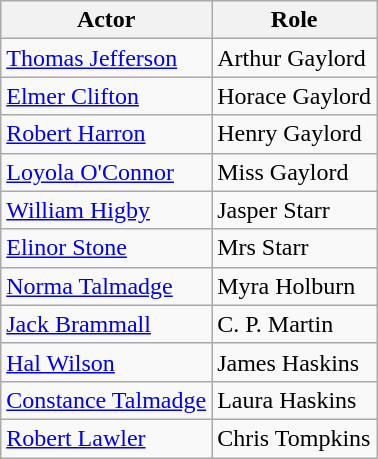<table class="wikitable">
<tr>
<th>Actor</th>
<th>Role</th>
</tr>
<tr>
<td><a href='#'>Thomas Jefferson</a></td>
<td>Arthur Gaylord</td>
</tr>
<tr>
<td><a href='#'>Elmer Clifton</a></td>
<td>Horace Gaylord</td>
</tr>
<tr>
<td><a href='#'>Robert Harron</a></td>
<td>Henry Gaylord</td>
</tr>
<tr>
<td><a href='#'>Loyola O'Connor</a></td>
<td>Miss Gaylord</td>
</tr>
<tr>
<td><a href='#'>William Higby</a></td>
<td>Jasper Starr</td>
</tr>
<tr>
<td><a href='#'>Elinor Stone</a></td>
<td>Mrs Starr</td>
</tr>
<tr>
<td><a href='#'>Norma Talmadge</a></td>
<td>Myra Holburn</td>
</tr>
<tr>
<td><a href='#'>Jack Brammall</a></td>
<td>C. P. Martin</td>
</tr>
<tr>
<td><a href='#'>Hal Wilson</a></td>
<td>James Haskins</td>
</tr>
<tr>
<td><a href='#'>Constance Talmadge</a></td>
<td>Laura Haskins</td>
</tr>
<tr>
<td><a href='#'>Robert Lawler</a></td>
<td>Chris Tompkins</td>
</tr>
</table>
